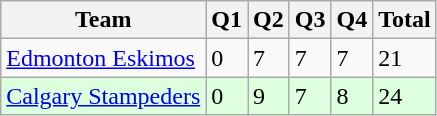<table class="wikitable">
<tr>
<th>Team</th>
<th>Q1</th>
<th>Q2</th>
<th>Q3</th>
<th>Q4</th>
<th>Total</th>
</tr>
<tr>
<td><a href='#'>Edmonton Eskimos</a></td>
<td>0</td>
<td>7</td>
<td>7</td>
<td>7</td>
<td>21</td>
</tr>
<tr style="background-color:#DDFFDD">
<td><a href='#'>Calgary Stampeders</a></td>
<td>0</td>
<td>9</td>
<td>7</td>
<td>8</td>
<td>24</td>
</tr>
</table>
